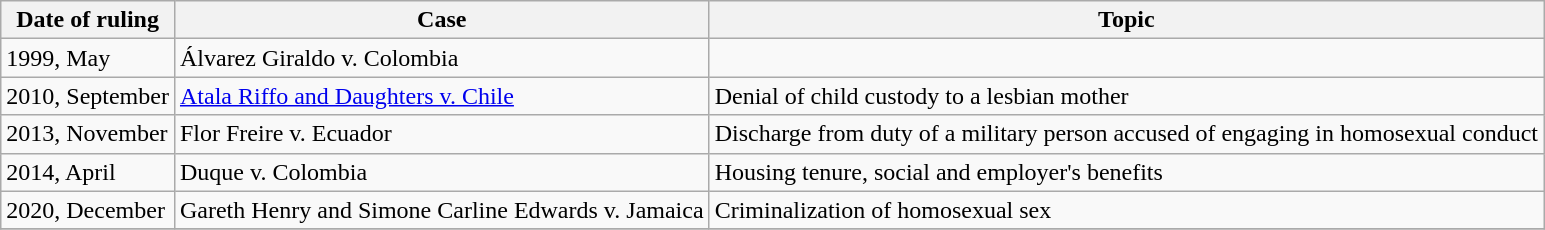<table class="wikitable sortable">
<tr>
<th>Date of ruling</th>
<th>Case</th>
<th>Topic</th>
</tr>
<tr>
<td>1999, May</td>
<td>Álvarez Giraldo v. Colombia</td>
<td></td>
</tr>
<tr>
<td>2010, September</td>
<td><a href='#'>Atala Riffo and Daughters v. Chile</a></td>
<td>Denial of child custody to a lesbian mother</td>
</tr>
<tr>
<td>2013, November</td>
<td>Flor Freire v. Ecuador</td>
<td>Discharge from duty of a military person accused of engaging in homosexual conduct</td>
</tr>
<tr>
<td>2014, April</td>
<td>Duque v. Colombia</td>
<td>Housing tenure, social and employer's benefits</td>
</tr>
<tr>
<td>2020, December</td>
<td>Gareth Henry and Simone Carline Edwards v. Jamaica</td>
<td>Criminalization of homosexual sex</td>
</tr>
<tr>
</tr>
</table>
